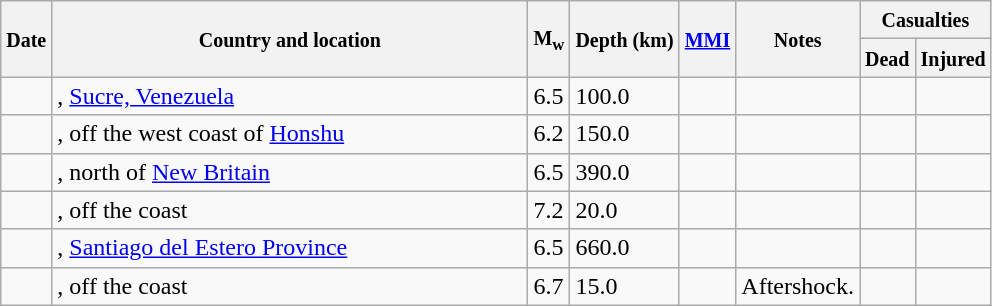<table class="wikitable sortable sort-under" style="border:1px black; margin-left:1em;">
<tr>
<th rowspan="2"><small>Date</small></th>
<th rowspan="2" style="width: 310px"><small>Country and location</small></th>
<th rowspan="2"><small>M<sub>w</sub></small></th>
<th rowspan="2"><small>Depth (km)</small></th>
<th rowspan="2"><small><a href='#'>MMI</a></small></th>
<th rowspan="2" class="unsortable"><small>Notes</small></th>
<th colspan="2"><small>Casualties</small></th>
</tr>
<tr>
<th><small>Dead</small></th>
<th><small>Injured</small></th>
</tr>
<tr>
<td></td>
<td>, <a href='#'>Sucre, Venezuela</a></td>
<td>6.5</td>
<td>100.0</td>
<td></td>
<td></td>
<td></td>
<td></td>
</tr>
<tr>
<td></td>
<td>, off the west coast of <a href='#'>Honshu</a></td>
<td>6.2</td>
<td>150.0</td>
<td></td>
<td></td>
<td></td>
<td></td>
</tr>
<tr>
<td></td>
<td>, north of <a href='#'>New Britain</a></td>
<td>6.5</td>
<td>390.0</td>
<td></td>
<td></td>
<td></td>
<td></td>
</tr>
<tr>
<td></td>
<td>, off the coast</td>
<td>7.2</td>
<td>20.0</td>
<td></td>
<td></td>
<td></td>
<td></td>
</tr>
<tr>
<td></td>
<td>, <a href='#'>Santiago del Estero Province</a></td>
<td>6.5</td>
<td>660.0</td>
<td></td>
<td></td>
<td></td>
<td></td>
</tr>
<tr>
<td></td>
<td>, off the coast</td>
<td>6.7</td>
<td>15.0</td>
<td></td>
<td>Aftershock.</td>
<td></td>
<td></td>
</tr>
</table>
